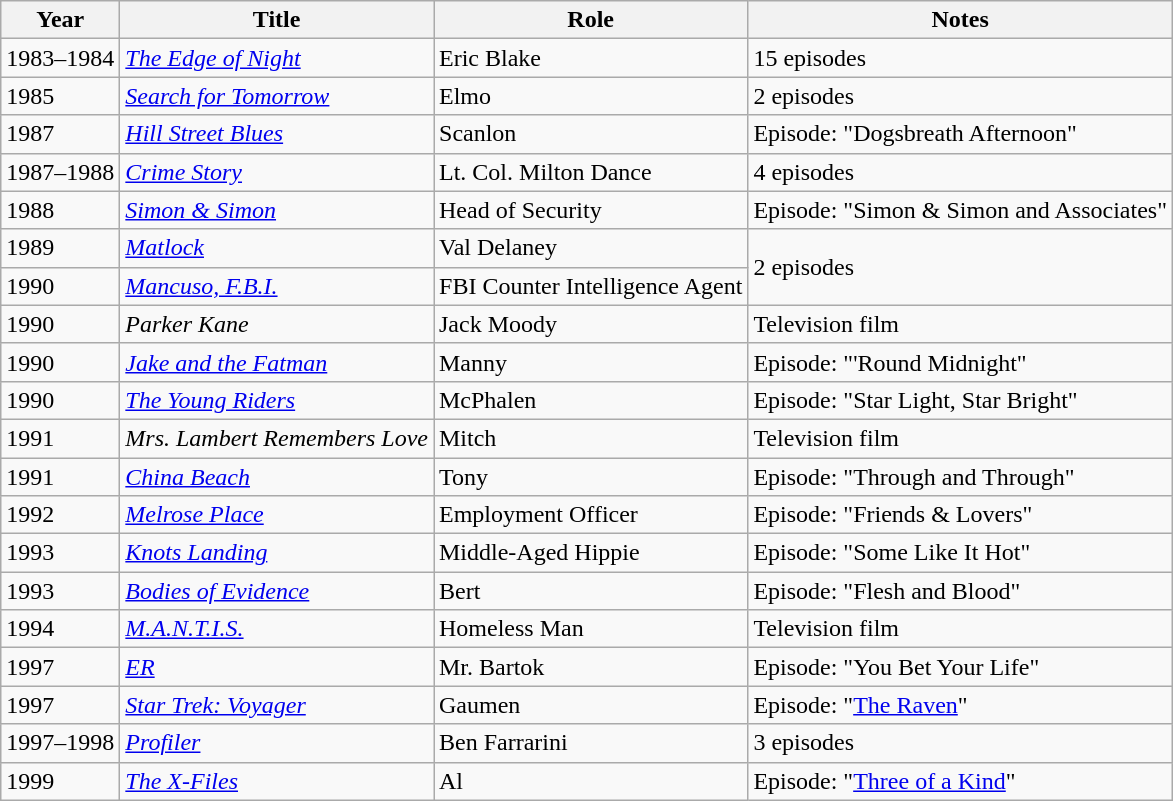<table class="wikitable sortable">
<tr>
<th>Year</th>
<th>Title</th>
<th>Role</th>
<th>Notes</th>
</tr>
<tr>
<td>1983–1984</td>
<td><em><a href='#'>The Edge of Night</a></em></td>
<td>Eric Blake</td>
<td>15 episodes</td>
</tr>
<tr>
<td>1985</td>
<td><em><a href='#'>Search for Tomorrow</a></em></td>
<td>Elmo</td>
<td>2 episodes</td>
</tr>
<tr>
<td>1987</td>
<td><em><a href='#'>Hill Street Blues</a></em></td>
<td>Scanlon</td>
<td>Episode: "Dogsbreath Afternoon"</td>
</tr>
<tr>
<td>1987–1988</td>
<td><a href='#'><em>Crime Story</em></a></td>
<td>Lt. Col. Milton Dance</td>
<td>4 episodes</td>
</tr>
<tr>
<td>1988</td>
<td><em><a href='#'>Simon & Simon</a></em></td>
<td>Head of Security</td>
<td>Episode: "Simon & Simon and Associates"</td>
</tr>
<tr>
<td>1989</td>
<td><a href='#'><em>Matlock</em></a></td>
<td>Val Delaney</td>
<td rowspan="2">2 episodes</td>
</tr>
<tr>
<td>1990</td>
<td><em><a href='#'>Mancuso, F.B.I.</a></em></td>
<td>FBI Counter Intelligence Agent</td>
</tr>
<tr>
<td>1990</td>
<td><em>Parker Kane</em></td>
<td>Jack Moody</td>
<td>Television film</td>
</tr>
<tr>
<td>1990</td>
<td><em><a href='#'>Jake and the Fatman</a></em></td>
<td>Manny</td>
<td>Episode: "'Round Midnight"</td>
</tr>
<tr>
<td>1990</td>
<td><em><a href='#'>The Young Riders</a></em></td>
<td>McPhalen</td>
<td>Episode: "Star Light, Star Bright"</td>
</tr>
<tr>
<td>1991</td>
<td><em>Mrs. Lambert Remembers Love</em></td>
<td>Mitch</td>
<td>Television film</td>
</tr>
<tr>
<td>1991</td>
<td><em><a href='#'>China Beach</a></em></td>
<td>Tony</td>
<td>Episode: "Through and Through"</td>
</tr>
<tr>
<td>1992</td>
<td><em><a href='#'>Melrose Place</a></em></td>
<td>Employment Officer</td>
<td>Episode: "Friends & Lovers"</td>
</tr>
<tr>
<td>1993</td>
<td><em><a href='#'>Knots Landing</a></em></td>
<td>Middle-Aged Hippie</td>
<td>Episode: "Some Like It Hot"</td>
</tr>
<tr>
<td>1993</td>
<td><a href='#'><em>Bodies of Evidence</em></a></td>
<td>Bert</td>
<td>Episode: "Flesh and Blood"</td>
</tr>
<tr>
<td>1994</td>
<td><em><a href='#'>M.A.N.T.I.S.</a></em></td>
<td>Homeless Man</td>
<td>Television film</td>
</tr>
<tr>
<td>1997</td>
<td><a href='#'><em>ER</em></a></td>
<td>Mr. Bartok</td>
<td>Episode: "You Bet Your Life"</td>
</tr>
<tr>
<td>1997</td>
<td><em><a href='#'>Star Trek: Voyager</a></em></td>
<td>Gaumen</td>
<td>Episode: "<a href='#'>The Raven</a>"</td>
</tr>
<tr>
<td>1997–1998</td>
<td><a href='#'><em>Profiler</em></a></td>
<td>Ben Farrarini</td>
<td>3 episodes</td>
</tr>
<tr>
<td>1999</td>
<td><em><a href='#'>The X-Files</a></em></td>
<td>Al</td>
<td>Episode: "<a href='#'>Three of a Kind</a>"</td>
</tr>
</table>
